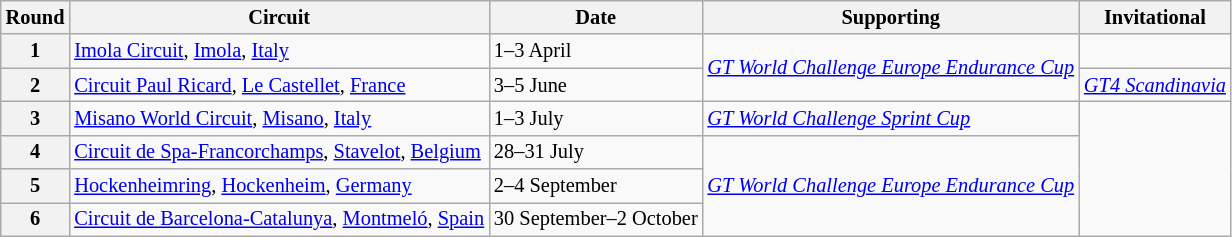<table class="wikitable" style="font-size:85%;">
<tr>
<th>Round</th>
<th>Circuit</th>
<th>Date</th>
<th>Supporting</th>
<th>Invitational</th>
</tr>
<tr>
<th>1</th>
<td> <a href='#'>Imola Circuit</a>, <a href='#'>Imola</a>, <a href='#'>Italy</a></td>
<td>1–3 April</td>
<td rowspan="2"><em><a href='#'>GT World Challenge Europe Endurance Cup</a></em></td>
</tr>
<tr>
<th>2</th>
<td> <a href='#'>Circuit Paul Ricard</a>, <a href='#'>Le Castellet</a>, <a href='#'>France</a></td>
<td>3–5 June</td>
<td><em><a href='#'>GT4 Scandinavia</a></em></td>
</tr>
<tr>
<th>3</th>
<td> <a href='#'>Misano World Circuit</a>, <a href='#'>Misano</a>, <a href='#'>Italy</a></td>
<td>1–3 July</td>
<td><em><a href='#'>GT World Challenge Sprint Cup</a></em></td>
</tr>
<tr>
<th>4</th>
<td> <a href='#'>Circuit de Spa-Francorchamps</a>, <a href='#'>Stavelot</a>, <a href='#'>Belgium</a></td>
<td>28–31 July</td>
<td rowspan="3"><em><a href='#'>GT World Challenge Europe Endurance Cup</a></em></td>
</tr>
<tr>
<th>5</th>
<td> <a href='#'>Hockenheimring</a>, <a href='#'>Hockenheim</a>, <a href='#'>Germany</a></td>
<td>2–4 September</td>
</tr>
<tr>
<th>6</th>
<td> <a href='#'>Circuit de Barcelona-Catalunya</a>, <a href='#'>Montmeló</a>, <a href='#'>Spain</a></td>
<td>30 September–2 October</td>
</tr>
</table>
